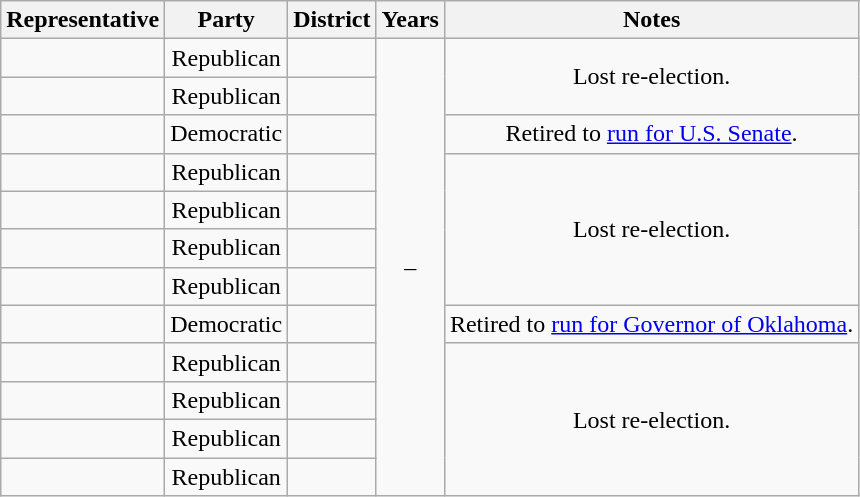<table class="wikitable sortable" style="text-align:center">
<tr valign=bottom>
<th>Representative</th>
<th>Party</th>
<th>District</th>
<th>Years</th>
<th>Notes</th>
</tr>
<tr>
<td align=left></td>
<td>Republican</td>
<td></td>
<td rowspan="12" nowrap=""> –<br></td>
<td rowspan="2">Lost re-election.</td>
</tr>
<tr>
<td align=left></td>
<td>Republican</td>
<td></td>
</tr>
<tr>
<td align=left></td>
<td>Democratic</td>
<td></td>
<td>Retired to <a href='#'>run for U.S. Senate</a>.</td>
</tr>
<tr>
<td align=left></td>
<td>Republican</td>
<td></td>
<td rowspan="4">Lost re-election.</td>
</tr>
<tr>
<td align=left></td>
<td>Republican</td>
<td></td>
</tr>
<tr>
<td align=left></td>
<td>Republican</td>
<td></td>
</tr>
<tr>
<td align=left></td>
<td>Republican</td>
<td></td>
</tr>
<tr>
<td align=left></td>
<td>Democratic</td>
<td></td>
<td>Retired to <a href='#'>run for Governor of Oklahoma</a>.</td>
</tr>
<tr>
<td align=left></td>
<td>Republican</td>
<td></td>
<td rowspan="4">Lost re-election.</td>
</tr>
<tr>
<td align=left></td>
<td>Republican</td>
<td></td>
</tr>
<tr>
<td align=left></td>
<td>Republican</td>
<td></td>
</tr>
<tr>
<td align=left></td>
<td>Republican</td>
<td></td>
</tr>
</table>
